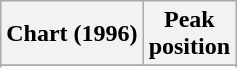<table class="wikitable plainrowheaders sortable" style="text-align:center;">
<tr>
<th scope="col">Chart (1996)</th>
<th scope="col">Peak<br>position</th>
</tr>
<tr>
</tr>
<tr>
</tr>
<tr>
</tr>
<tr>
</tr>
<tr>
</tr>
<tr>
</tr>
</table>
